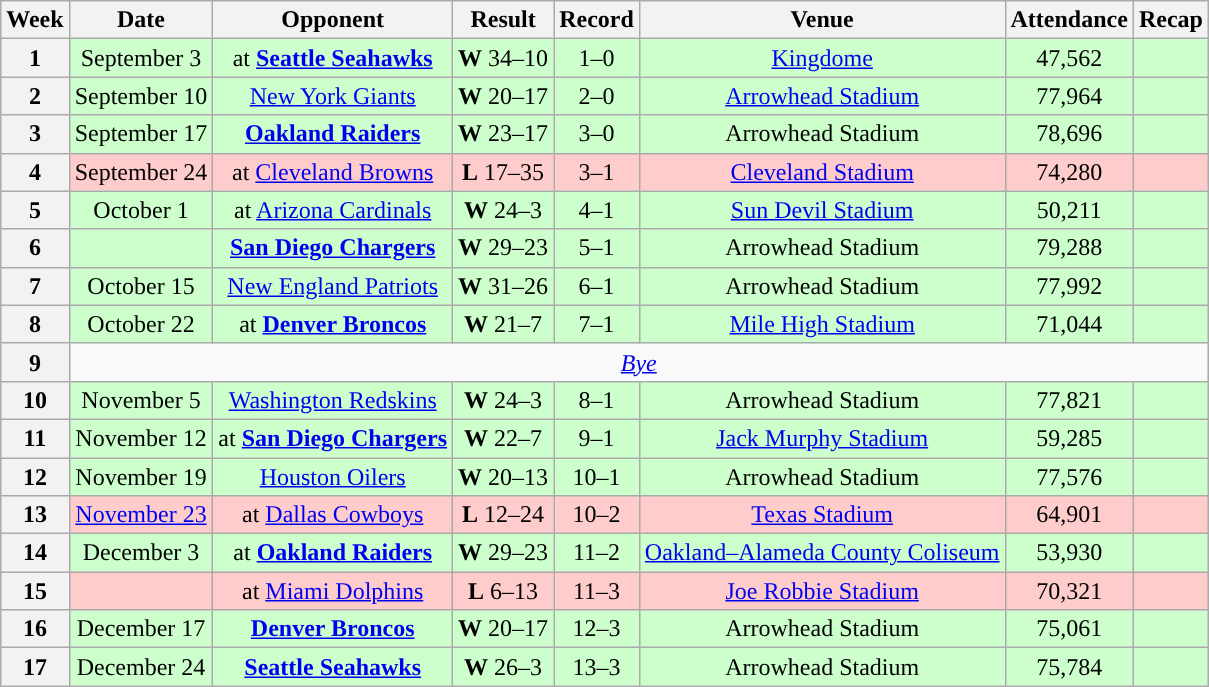<table class="wikitable" style="text-align:center">
<tr>
<th>Week</th>
<th>Date</th>
<th>Opponent</th>
<th>Result</th>
<th>Record</th>
<th>Venue</th>
<th>Attendance</th>
<th>Recap</th>
</tr>
<tr style="background:#cfc">
<th>1</th>
<td>September 3</td>
<td>at <strong><a href='#'>Seattle Seahawks</a></strong></td>
<td><strong>W</strong> 34–10</td>
<td>1–0</td>
<td><a href='#'>Kingdome</a></td>
<td>47,562</td>
<td></td>
</tr>
<tr style="background:#cfc">
<th>2</th>
<td>September 10</td>
<td><a href='#'>New York Giants</a></td>
<td><strong>W</strong> 20–17 </td>
<td>2–0</td>
<td><a href='#'>Arrowhead Stadium</a></td>
<td>77,964</td>
<td></td>
</tr>
<tr style="background:#cfc">
<th>3</th>
<td>September 17</td>
<td><strong><a href='#'>Oakland Raiders</a></strong></td>
<td><strong>W</strong> 23–17 </td>
<td>3–0</td>
<td>Arrowhead Stadium</td>
<td>78,696</td>
<td></td>
</tr>
<tr style="background:#fcc">
<th>4</th>
<td>September 24</td>
<td>at <a href='#'>Cleveland Browns</a></td>
<td><strong>L</strong> 17–35</td>
<td>3–1</td>
<td><a href='#'>Cleveland Stadium</a></td>
<td>74,280</td>
<td></td>
</tr>
<tr style="background:#cfc">
<th>5</th>
<td>October 1</td>
<td>at <a href='#'>Arizona Cardinals</a></td>
<td><strong>W</strong> 24–3</td>
<td>4–1</td>
<td><a href='#'>Sun Devil Stadium</a></td>
<td>50,211</td>
<td></td>
</tr>
<tr style="background:#cfc">
<th>6</th>
<td></td>
<td><strong><a href='#'>San Diego Chargers</a></strong></td>
<td><strong>W</strong> 29–23 </td>
<td>5–1</td>
<td>Arrowhead Stadium</td>
<td>79,288</td>
<td></td>
</tr>
<tr style="background:#cfc">
<th>7</th>
<td>October 15</td>
<td><a href='#'>New England Patriots</a></td>
<td><strong>W</strong> 31–26</td>
<td>6–1</td>
<td>Arrowhead Stadium</td>
<td>77,992</td>
<td></td>
</tr>
<tr style="background:#cfc">
<th>8</th>
<td>October 22</td>
<td>at <strong><a href='#'>Denver Broncos</a></strong></td>
<td><strong>W</strong> 21–7</td>
<td>7–1</td>
<td><a href='#'>Mile High Stadium</a></td>
<td>71,044</td>
<td></td>
</tr>
<tr>
<th>9</th>
<td colspan="7"><em><a href='#'>Bye</a></em></td>
</tr>
<tr style="background:#cfc">
<th>10</th>
<td>November 5</td>
<td><a href='#'>Washington Redskins</a></td>
<td><strong>W</strong> 24–3</td>
<td>8–1</td>
<td>Arrowhead Stadium</td>
<td>77,821</td>
<td></td>
</tr>
<tr style="background:#cfc">
<th>11</th>
<td>November 12</td>
<td>at <strong><a href='#'>San Diego Chargers</a></strong></td>
<td><strong>W</strong> 22–7</td>
<td>9–1</td>
<td><a href='#'>Jack Murphy Stadium</a></td>
<td>59,285</td>
<td></td>
</tr>
<tr style="background:#cfc">
<th>12</th>
<td>November 19</td>
<td><a href='#'>Houston Oilers</a></td>
<td><strong>W</strong> 20–13</td>
<td>10–1</td>
<td>Arrowhead Stadium</td>
<td>77,576</td>
<td></td>
</tr>
<tr style="background:#fcc">
<th>13</th>
<td><a href='#'>November 23</a></td>
<td>at <a href='#'>Dallas Cowboys</a></td>
<td><strong>L</strong> 12–24</td>
<td>10–2</td>
<td><a href='#'>Texas Stadium</a></td>
<td>64,901</td>
<td></td>
</tr>
<tr style="background:#cfc">
<th>14</th>
<td>December 3</td>
<td>at <strong><a href='#'>Oakland Raiders</a></strong></td>
<td><strong>W</strong> 29–23</td>
<td>11–2</td>
<td><a href='#'>Oakland–Alameda County Coliseum</a></td>
<td>53,930</td>
<td></td>
</tr>
<tr style="background:#fcc">
<th>15</th>
<td></td>
<td>at <a href='#'>Miami Dolphins</a></td>
<td><strong>L</strong> 6–13</td>
<td>11–3</td>
<td><a href='#'>Joe Robbie Stadium</a></td>
<td>70,321</td>
<td></td>
</tr>
<tr style="background:#cfc">
<th>16</th>
<td>December 17</td>
<td><strong><a href='#'>Denver Broncos</a></strong></td>
<td><strong>W</strong> 20–17</td>
<td>12–3</td>
<td>Arrowhead Stadium</td>
<td>75,061</td>
<td></td>
</tr>
<tr style="background:#cfc">
<th>17</th>
<td>December 24</td>
<td><strong><a href='#'>Seattle Seahawks</a></strong></td>
<td><strong>W</strong> 26–3</td>
<td>13–3</td>
<td>Arrowhead Stadium</td>
<td>75,784</td>
<td></td>
</tr>
</table>
